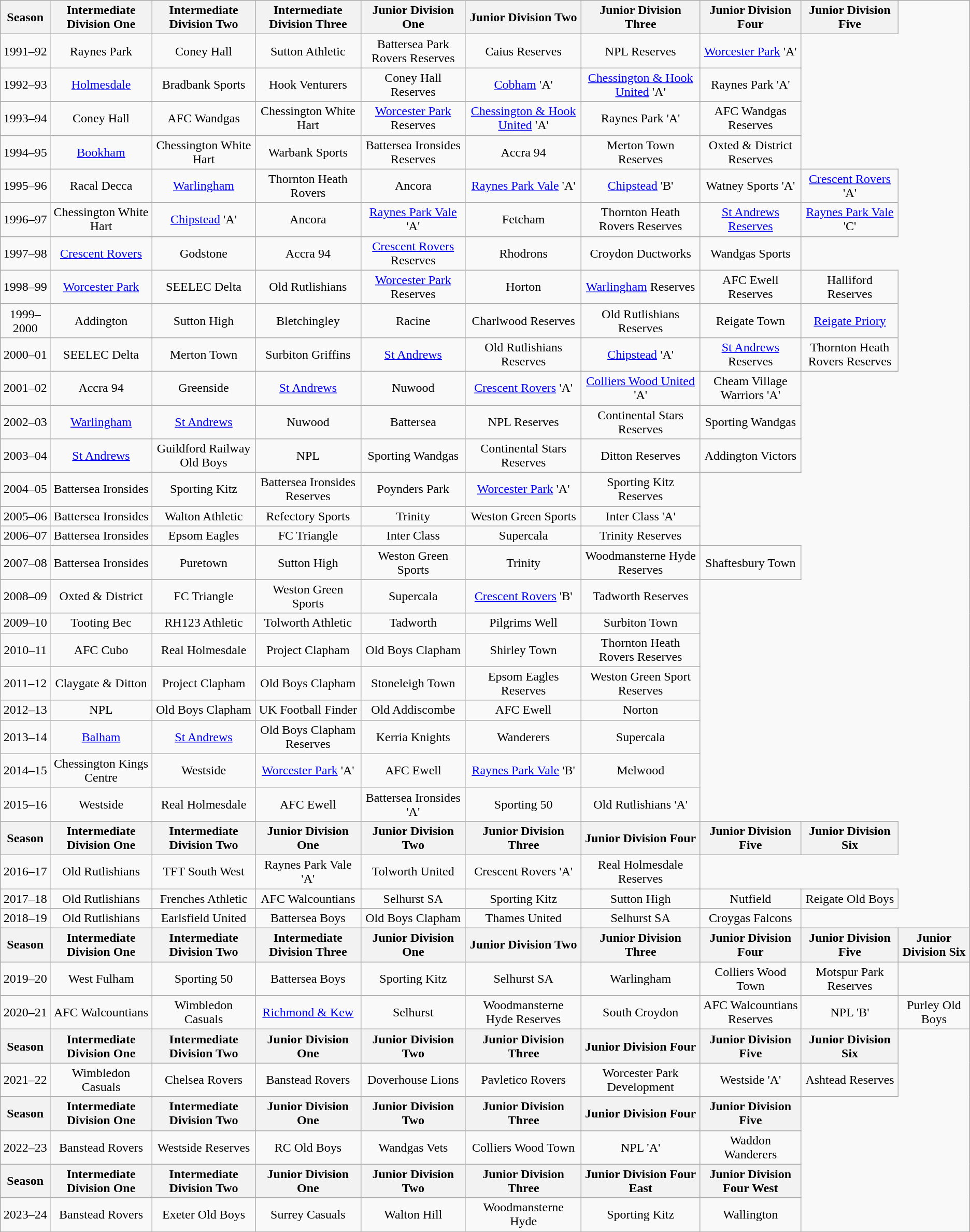<table class="wikitable" style="text-align: center">
<tr>
<th>Season</th>
<th>Intermediate Division One</th>
<th>Intermediate Division Two</th>
<th>Intermediate Division Three</th>
<th>Junior Division One</th>
<th>Junior Division Two</th>
<th>Junior Division Three</th>
<th>Junior Division Four</th>
<th>Junior Division Five</th>
</tr>
<tr>
<td>1991–92</td>
<td>Raynes Park</td>
<td>Coney Hall</td>
<td>Sutton Athletic</td>
<td>Battersea Park Rovers Reserves</td>
<td>Caius Reserves</td>
<td>NPL Reserves</td>
<td><a href='#'>Worcester Park</a> 'A'</td>
</tr>
<tr>
<td>1992–93</td>
<td><a href='#'>Holmesdale</a></td>
<td>Bradbank Sports</td>
<td>Hook Venturers</td>
<td>Coney Hall Reserves</td>
<td><a href='#'>Cobham</a> 'A'</td>
<td><a href='#'>Chessington & Hook United</a> 'A'</td>
<td>Raynes Park 'A'</td>
</tr>
<tr>
<td>1993–94</td>
<td>Coney Hall</td>
<td>AFC Wandgas</td>
<td>Chessington White Hart</td>
<td><a href='#'>Worcester Park</a> Reserves</td>
<td><a href='#'>Chessington & Hook United</a> 'A'</td>
<td>Raynes Park 'A'</td>
<td>AFC Wandgas Reserves</td>
</tr>
<tr>
<td>1994–95</td>
<td><a href='#'>Bookham</a></td>
<td>Chessington White Hart</td>
<td>Warbank Sports</td>
<td>Battersea Ironsides Reserves</td>
<td>Accra 94</td>
<td>Merton Town Reserves</td>
<td>Oxted & District Reserves</td>
</tr>
<tr>
<td>1995–96</td>
<td>Racal Decca</td>
<td><a href='#'>Warlingham</a></td>
<td>Thornton Heath Rovers</td>
<td>Ancora</td>
<td><a href='#'>Raynes Park Vale</a> 'A'</td>
<td><a href='#'>Chipstead</a> 'B'</td>
<td>Watney Sports 'A'</td>
<td><a href='#'>Crescent Rovers</a> 'A'</td>
</tr>
<tr>
<td>1996–97</td>
<td>Chessington White Hart</td>
<td><a href='#'>Chipstead</a> 'A'</td>
<td>Ancora</td>
<td><a href='#'>Raynes Park Vale</a> 'A'</td>
<td>Fetcham</td>
<td>Thornton Heath Rovers Reserves</td>
<td><a href='#'>St Andrews Reserves</a></td>
<td><a href='#'>Raynes Park Vale</a> 'C'</td>
</tr>
<tr>
<td>1997–98</td>
<td><a href='#'>Crescent Rovers</a></td>
<td>Godstone</td>
<td>Accra 94</td>
<td><a href='#'>Crescent Rovers</a> Reserves</td>
<td>Rhodrons</td>
<td>Croydon Ductworks</td>
<td>Wandgas Sports</td>
</tr>
<tr>
<td>1998–99</td>
<td><a href='#'>Worcester Park</a></td>
<td>SEELEC Delta</td>
<td>Old Rutlishians</td>
<td><a href='#'>Worcester Park</a> Reserves</td>
<td>Horton</td>
<td><a href='#'>Warlingham</a> Reserves</td>
<td>AFC Ewell Reserves</td>
<td>Halliford Reserves</td>
</tr>
<tr>
<td>1999–2000</td>
<td>Addington</td>
<td>Sutton High</td>
<td>Bletchingley</td>
<td>Racine</td>
<td>Charlwood Reserves</td>
<td>Old Rutlishians Reserves</td>
<td>Reigate Town</td>
<td><a href='#'>Reigate Priory</a></td>
</tr>
<tr>
<td>2000–01</td>
<td>SEELEC Delta</td>
<td>Merton Town</td>
<td>Surbiton Griffins</td>
<td><a href='#'>St Andrews</a></td>
<td>Old Rutlishians Reserves</td>
<td><a href='#'>Chipstead</a> 'A'</td>
<td><a href='#'>St Andrews</a> Reserves</td>
<td>Thornton Heath Rovers Reserves</td>
</tr>
<tr>
<td>2001–02</td>
<td>Accra 94</td>
<td>Greenside</td>
<td><a href='#'>St Andrews</a></td>
<td>Nuwood</td>
<td><a href='#'>Crescent Rovers</a> 'A'</td>
<td><a href='#'>Colliers Wood United</a> 'A'</td>
<td>Cheam Village Warriors 'A'</td>
</tr>
<tr>
<td>2002–03</td>
<td><a href='#'>Warlingham</a></td>
<td><a href='#'>St Andrews</a></td>
<td>Nuwood</td>
<td>Battersea</td>
<td>NPL Reserves</td>
<td>Continental Stars Reserves</td>
<td>Sporting Wandgas</td>
</tr>
<tr>
<td>2003–04</td>
<td><a href='#'>St Andrews</a></td>
<td>Guildford Railway Old Boys</td>
<td>NPL</td>
<td>Sporting Wandgas</td>
<td>Continental Stars Reserves</td>
<td>Ditton Reserves</td>
<td>Addington Victors</td>
</tr>
<tr>
<td>2004–05</td>
<td>Battersea Ironsides</td>
<td>Sporting Kitz</td>
<td>Battersea Ironsides Reserves</td>
<td>Poynders Park</td>
<td><a href='#'>Worcester Park</a> 'A'</td>
<td>Sporting Kitz Reserves</td>
</tr>
<tr>
<td>2005–06</td>
<td>Battersea Ironsides</td>
<td>Walton Athletic</td>
<td>Refectory Sports</td>
<td>Trinity</td>
<td>Weston Green Sports</td>
<td>Inter Class 'A'</td>
</tr>
<tr>
<td>2006–07</td>
<td>Battersea Ironsides</td>
<td>Epsom Eagles</td>
<td>FC Triangle</td>
<td>Inter Class</td>
<td>Supercala</td>
<td>Trinity Reserves</td>
</tr>
<tr>
<td>2007–08</td>
<td>Battersea Ironsides</td>
<td>Puretown</td>
<td>Sutton High</td>
<td>Weston Green Sports</td>
<td>Trinity</td>
<td>Woodmansterne Hyde Reserves</td>
<td>Shaftesbury Town</td>
</tr>
<tr>
<td>2008–09</td>
<td>Oxted & District</td>
<td>FC Triangle</td>
<td>Weston Green Sports</td>
<td>Supercala</td>
<td><a href='#'>Crescent Rovers</a> 'B'</td>
<td>Tadworth Reserves</td>
</tr>
<tr>
<td>2009–10</td>
<td>Tooting Bec</td>
<td>RH123 Athletic</td>
<td>Tolworth Athletic</td>
<td>Tadworth</td>
<td>Pilgrims Well</td>
<td>Surbiton Town</td>
</tr>
<tr>
<td>2010–11</td>
<td>AFC Cubo</td>
<td>Real Holmesdale</td>
<td>Project Clapham</td>
<td>Old Boys Clapham</td>
<td>Shirley Town</td>
<td>Thornton Heath Rovers Reserves</td>
</tr>
<tr>
<td>2011–12</td>
<td>Claygate & Ditton</td>
<td>Project Clapham</td>
<td>Old Boys Clapham</td>
<td>Stoneleigh Town</td>
<td>Epsom Eagles Reserves</td>
<td>Weston Green Sport Reserves</td>
</tr>
<tr>
<td>2012–13</td>
<td>NPL</td>
<td>Old Boys Clapham</td>
<td>UK Football Finder</td>
<td>Old Addiscombe</td>
<td>AFC Ewell</td>
<td>Norton</td>
</tr>
<tr>
<td>2013–14</td>
<td><a href='#'>Balham</a></td>
<td><a href='#'>St Andrews</a></td>
<td>Old Boys Clapham Reserves</td>
<td>Kerria Knights</td>
<td>Wanderers</td>
<td>Supercala</td>
</tr>
<tr>
<td>2014–15</td>
<td>Chessington Kings Centre</td>
<td>Westside</td>
<td><a href='#'>Worcester Park</a> 'A'</td>
<td>AFC Ewell</td>
<td><a href='#'>Raynes Park Vale</a> 'B'</td>
<td>Melwood</td>
</tr>
<tr>
<td>2015–16</td>
<td>Westside</td>
<td>Real Holmesdale</td>
<td>AFC Ewell</td>
<td>Battersea Ironsides 'A'</td>
<td>Sporting 50</td>
<td>Old Rutlishians 'A'</td>
</tr>
<tr>
<th>Season</th>
<th>Intermediate Division One</th>
<th>Intermediate Division Two</th>
<th>Junior Division One</th>
<th>Junior Division Two</th>
<th>Junior Division Three</th>
<th>Junior Division Four</th>
<th>Junior Division Five</th>
<th>Junior Division Six</th>
</tr>
<tr>
<td>2016–17</td>
<td>Old Rutlishians</td>
<td>TFT South West</td>
<td>Raynes Park Vale 'A'</td>
<td>Tolworth United</td>
<td>Crescent Rovers 'A'</td>
<td>Real Holmesdale Reserves</td>
</tr>
<tr>
<td>2017–18</td>
<td>Old Rutlishians</td>
<td>Frenches Athletic</td>
<td>AFC Walcountians</td>
<td>Selhurst SA</td>
<td>Sporting Kitz</td>
<td>Sutton High</td>
<td>Nutfield</td>
<td>Reigate Old Boys</td>
</tr>
<tr>
<td>2018–19</td>
<td>Old Rutlishians</td>
<td>Earlsfield United</td>
<td>Battersea Boys</td>
<td>Old Boys Clapham</td>
<td>Thames United</td>
<td>Selhurst SA</td>
<td>Croygas Falcons</td>
</tr>
<tr>
<th>Season</th>
<th>Intermediate Division One</th>
<th>Intermediate Division Two</th>
<th>Intermediate Division Three</th>
<th>Junior Division One</th>
<th>Junior Division Two</th>
<th>Junior Division Three</th>
<th>Junior Division Four</th>
<th>Junior Division Five</th>
<th>Junior Division Six</th>
</tr>
<tr>
<td>2019–20</td>
<td>West Fulham</td>
<td>Sporting 50</td>
<td>Battersea Boys</td>
<td>Sporting Kitz</td>
<td>Selhurst SA</td>
<td>Warlingham</td>
<td>Colliers Wood Town</td>
<td>Motspur Park Reserves</td>
</tr>
<tr>
<td>2020–21</td>
<td>AFC Walcountians</td>
<td>Wimbledon Casuals</td>
<td><a href='#'>Richmond & Kew</a></td>
<td>Selhurst</td>
<td>Woodmansterne Hyde Reserves</td>
<td>South Croydon</td>
<td>AFC Walcountians Reserves</td>
<td>NPL 'B'</td>
<td>Purley Old Boys</td>
</tr>
<tr>
<th>Season</th>
<th>Intermediate Division One</th>
<th>Intermediate Division Two</th>
<th>Junior Division One</th>
<th>Junior Division Two</th>
<th>Junior Division Three</th>
<th>Junior Division Four</th>
<th>Junior Division Five</th>
<th>Junior Division Six</th>
</tr>
<tr>
<td>2021–22</td>
<td>Wimbledon Casuals</td>
<td>Chelsea Rovers</td>
<td>Banstead Rovers</td>
<td>Doverhouse Lions</td>
<td>Pavletico Rovers</td>
<td>Worcester Park Development</td>
<td>Westside 'A'</td>
<td>Ashtead Reserves</td>
</tr>
<tr>
<th>Season</th>
<th>Intermediate Division One</th>
<th>Intermediate Division Two</th>
<th>Junior Division One</th>
<th>Junior Division Two</th>
<th>Junior Division Three</th>
<th>Junior Division Four</th>
<th>Junior Division Five</th>
</tr>
<tr>
<td>2022–23</td>
<td>Banstead Rovers</td>
<td>Westside Reserves</td>
<td>RC Old Boys</td>
<td>Wandgas Vets</td>
<td>Colliers Wood Town</td>
<td>NPL 'A'</td>
<td>Waddon Wanderers</td>
</tr>
<tr>
<th>Season</th>
<th>Intermediate Division One</th>
<th>Intermediate Division Two</th>
<th>Junior Division One</th>
<th>Junior Division Two</th>
<th>Junior Division Three</th>
<th>Junior Division Four East</th>
<th>Junior Division Four West</th>
</tr>
<tr>
<td>2023–24</td>
<td>Banstead Rovers</td>
<td>Exeter Old Boys</td>
<td>Surrey Casuals</td>
<td>Walton Hill</td>
<td>Woodmansterne Hyde</td>
<td>Sporting Kitz</td>
<td>Wallington</td>
</tr>
</table>
